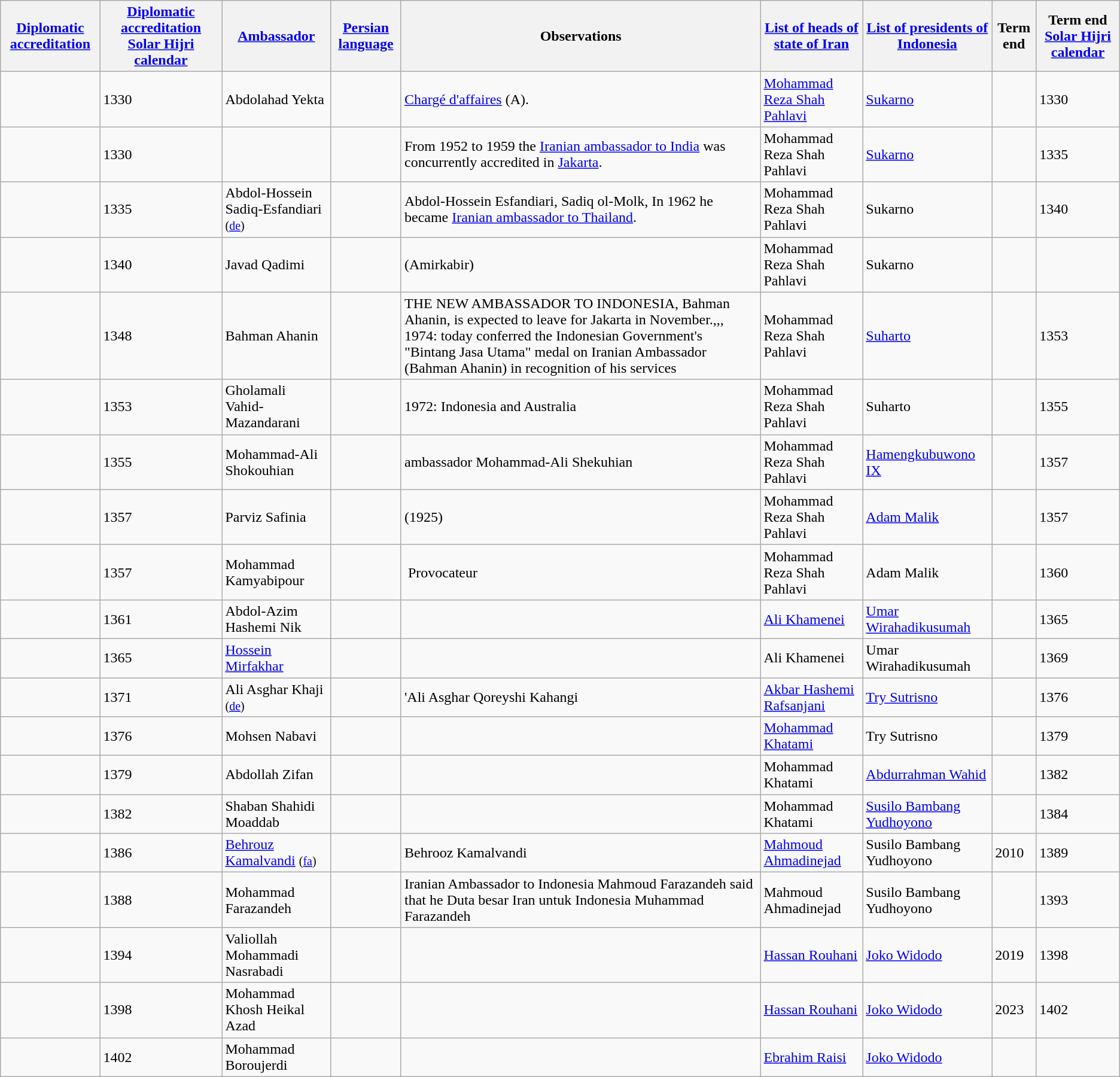<table class="wikitable sortable">
<tr>
<th><a href='#'>Diplomatic accreditation</a></th>
<th><a href='#'>Diplomatic accreditation</a> <a href='#'>Solar Hijri calendar</a></th>
<th><a href='#'>Ambassador</a></th>
<th><a href='#'>Persian language</a></th>
<th>Observations</th>
<th><a href='#'>List of heads of state of Iran</a></th>
<th><a href='#'>List of presidents of Indonesia</a></th>
<th>Term end</th>
<th>Term end <a href='#'>Solar Hijri calendar</a></th>
</tr>
<tr>
<td></td>
<td>1330</td>
<td>Abdolahad Yekta</td>
<td></td>
<td><a href='#'>Chargé d'affaires</a> (A).</td>
<td><a href='#'>Mohammad Reza Shah Pahlavi</a></td>
<td><a href='#'>Sukarno</a></td>
<td></td>
<td>1330</td>
</tr>
<tr>
<td></td>
<td>1330</td>
<td></td>
<td></td>
<td>From 1952 to 1959 the <a href='#'>Iranian ambassador to India</a> was concurrently accredited in <a href='#'>Jakarta</a>.</td>
<td>Mohammad Reza Shah Pahlavi</td>
<td><a href='#'>Sukarno</a></td>
<td></td>
<td>1335</td>
</tr>
<tr>
<td></td>
<td>1335</td>
<td>Abdol-Hossein Sadiq-Esfandiari <small>(<a href='#'>de</a>)</small></td>
<td></td>
<td>Abdol-Hossein Esfandiari, Sadiq ol-Molk, In 1962 he became <a href='#'>Iranian ambassador to Thailand</a>.</td>
<td>Mohammad Reza Shah Pahlavi</td>
<td>Sukarno</td>
<td></td>
<td>1340</td>
</tr>
<tr>
<td></td>
<td>1340</td>
<td>Javad Qadimi</td>
<td></td>
<td>(Amirkabir)</td>
<td>Mohammad Reza Shah Pahlavi</td>
<td>Sukarno</td>
<td></td>
<td></td>
</tr>
<tr>
<td></td>
<td>1348</td>
<td>Bahman Ahanin</td>
<td></td>
<td>THE NEW AMBASSADOR TO INDONESIA, Bahman Ahanin, is expected to leave for Jakarta in November.,,, 1974: today conferred the Indonesian Government's "Bintang Jasa Utama" medal on Iranian Ambassador (Bahman Ahanin) in recognition of his services</td>
<td>Mohammad Reza Shah Pahlavi</td>
<td><a href='#'>Suharto</a></td>
<td></td>
<td>1353</td>
</tr>
<tr>
<td></td>
<td>1353</td>
<td>Gholamali Vahid-Mazandarani</td>
<td></td>
<td>1972: Indonesia and Australia</td>
<td>Mohammad Reza Shah Pahlavi</td>
<td>Suharto</td>
<td></td>
<td>1355</td>
</tr>
<tr>
<td></td>
<td>1355</td>
<td>Mohammad-Ali Shokouhian</td>
<td></td>
<td>ambassador Mohammad-Ali Shekuhian</td>
<td>Mohammad Reza Shah Pahlavi</td>
<td><a href='#'>Hamengkubuwono IX</a></td>
<td></td>
<td>1357</td>
</tr>
<tr>
<td></td>
<td>1357</td>
<td>Parviz Safinia</td>
<td></td>
<td>(1925)</td>
<td>Mohammad Reza Shah Pahlavi</td>
<td><a href='#'>Adam Malik</a></td>
<td></td>
<td>1357</td>
</tr>
<tr>
<td></td>
<td>1357</td>
<td>Mohammad Kamyabipour</td>
<td></td>
<td> Provocateur</td>
<td>Mohammad Reza Shah Pahlavi</td>
<td>Adam Malik</td>
<td></td>
<td>1360</td>
</tr>
<tr>
<td></td>
<td>1361</td>
<td>Abdol-Azim Hashemi Nik</td>
<td></td>
<td></td>
<td><a href='#'>Ali Khamenei</a></td>
<td><a href='#'>Umar Wirahadikusumah</a></td>
<td></td>
<td>1365</td>
</tr>
<tr>
<td></td>
<td>1365</td>
<td><a href='#'>Hossein Mirfakhar</a></td>
<td></td>
<td></td>
<td>Ali Khamenei</td>
<td>Umar Wirahadikusumah</td>
<td></td>
<td>1369</td>
</tr>
<tr>
<td></td>
<td>1371</td>
<td>Ali Asghar Khaji <small>(<a href='#'>de</a>)</small></td>
<td></td>
<td>'Ali Asghar Qoreyshi Kahangi </td>
<td><a href='#'>Akbar Hashemi Rafsanjani</a></td>
<td><a href='#'>Try Sutrisno</a></td>
<td></td>
<td>1376</td>
</tr>
<tr>
<td></td>
<td>1376</td>
<td>Mohsen Nabavi</td>
<td></td>
<td></td>
<td><a href='#'>Mohammad Khatami</a></td>
<td>Try Sutrisno</td>
<td></td>
<td>1379</td>
</tr>
<tr>
<td></td>
<td>1379</td>
<td>Abdollah Zifan</td>
<td></td>
<td></td>
<td>Mohammad Khatami</td>
<td><a href='#'>Abdurrahman Wahid</a></td>
<td></td>
<td>1382</td>
</tr>
<tr>
<td></td>
<td>1382</td>
<td>Shaban Shahidi Moaddab</td>
<td></td>
<td></td>
<td>Mohammad Khatami</td>
<td><a href='#'>Susilo Bambang Yudhoyono</a></td>
<td></td>
<td>1384</td>
</tr>
<tr>
<td></td>
<td>1386</td>
<td><a href='#'>Behrouz Kamalvandi</a> <small>(<a href='#'>fa</a>)</small></td>
<td></td>
<td>Behrooz Kamalvandi</td>
<td><a href='#'>Mahmoud Ahmadinejad</a></td>
<td>Susilo Bambang Yudhoyono</td>
<td>2010</td>
<td>1389</td>
</tr>
<tr>
<td></td>
<td>1388</td>
<td>Mohammad Farazandeh</td>
<td></td>
<td>Iranian Ambassador to Indonesia Mahmoud Farazandeh said that he Duta besar Iran untuk Indonesia Muhammad Farazandeh</td>
<td>Mahmoud Ahmadinejad</td>
<td>Susilo Bambang Yudhoyono</td>
<td></td>
<td>1393</td>
</tr>
<tr>
<td></td>
<td>1394</td>
<td>Valiollah Mohammadi Nasrabadi</td>
<td></td>
<td></td>
<td><a href='#'>Hassan Rouhani</a></td>
<td><a href='#'>Joko Widodo</a></td>
<td>2019</td>
<td>1398</td>
</tr>
<tr>
<td></td>
<td>1398</td>
<td>Mohammad Khosh Heikal Azad</td>
<td></td>
<td></td>
<td><a href='#'>Hassan Rouhani</a></td>
<td><a href='#'>Joko Widodo</a></td>
<td>2023</td>
<td>1402</td>
</tr>
<tr>
<td></td>
<td>1402</td>
<td>Mohammad Boroujerdi</td>
<td></td>
<td></td>
<td><a href='#'>Ebrahim Raisi</a></td>
<td><a href='#'>Joko Widodo</a></td>
<td></td>
<td></td>
</tr>
</table>
